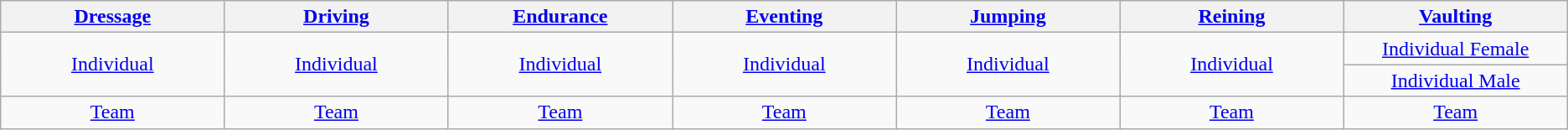<table class="wikitable">
<tr>
<th width=175><a href='#'>Dressage</a></th>
<th width=175><a href='#'>Driving</a></th>
<th width=175><a href='#'>Endurance</a></th>
<th width=175><a href='#'>Eventing</a></th>
<th width=175><a href='#'>Jumping</a></th>
<th width=175><a href='#'>Reining</a></th>
<th width=175><a href='#'>Vaulting</a></th>
</tr>
<tr>
<td rowspan="2" align="center"><a href='#'>Individual</a></td>
<td rowspan="2" align="center"><a href='#'>Individual</a></td>
<td rowspan="2" align="center"><a href='#'>Individual</a></td>
<td rowspan="2" align="center"><a href='#'>Individual</a></td>
<td rowspan="2" align="center"><a href='#'>Individual</a></td>
<td rowspan="2" align="center"><a href='#'>Individual</a></td>
<td align="center"><a href='#'>Individual Female</a></td>
</tr>
<tr>
<td align="center"><a href='#'>Individual Male</a></td>
</tr>
<tr>
<td align="center"><a href='#'>Team</a></td>
<td align="center"><a href='#'>Team</a></td>
<td align="center"><a href='#'>Team</a></td>
<td align="center"><a href='#'>Team</a></td>
<td align="center"><a href='#'>Team</a></td>
<td align="center"><a href='#'>Team</a></td>
<td align="center"><a href='#'>Team</a></td>
</tr>
</table>
